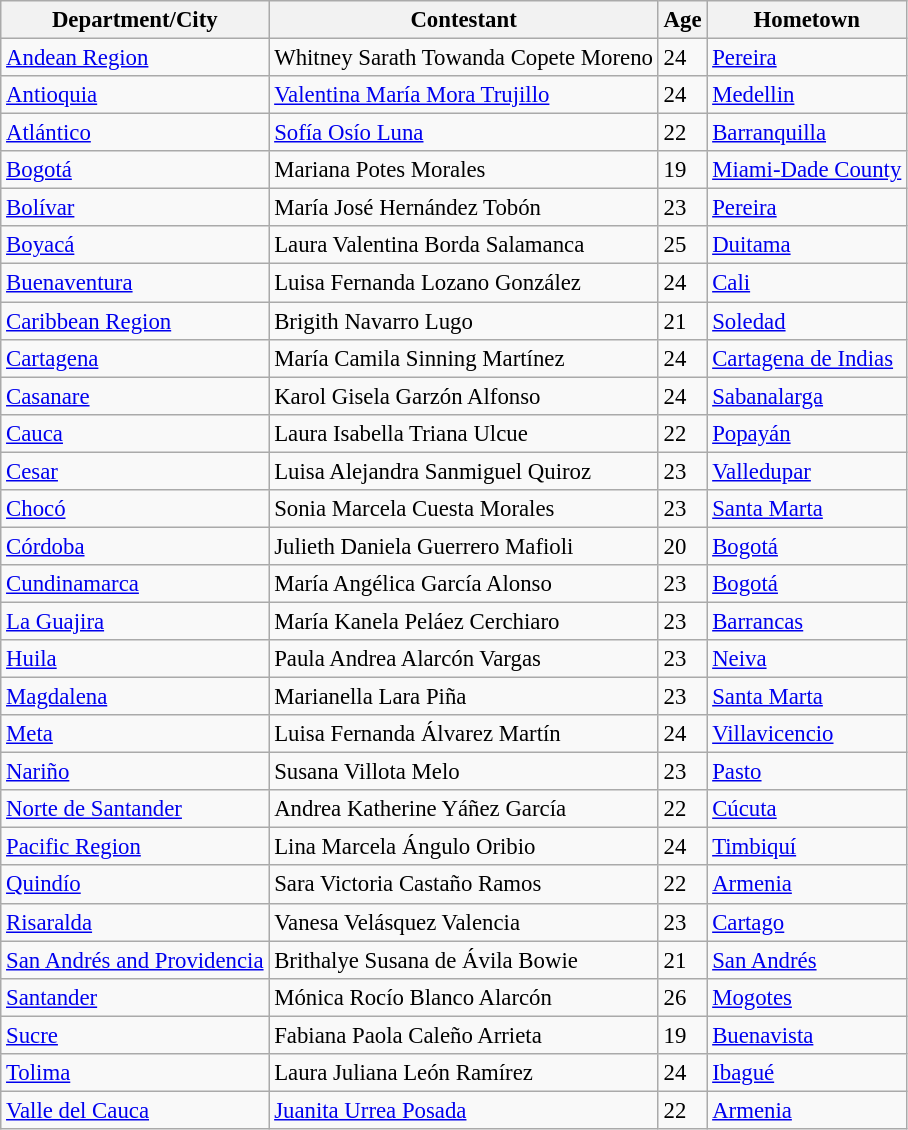<table class="wikitable sortable" style="font-size: 95%;">
<tr>
<th>Department/City</th>
<th>Contestant</th>
<th>Age</th>
<th>Hometown</th>
</tr>
<tr>
<td><a href='#'>Andean Region</a></td>
<td>Whitney Sarath Towanda Copete Moreno</td>
<td>24</td>
<td><a href='#'>Pereira</a></td>
</tr>
<tr>
<td><a href='#'>Antioquia</a></td>
<td><a href='#'>Valentina María Mora Trujillo</a></td>
<td>24</td>
<td><a href='#'>Medellin</a></td>
</tr>
<tr>
<td><a href='#'>Atlántico</a></td>
<td><a href='#'>Sofía Osío Luna</a></td>
<td>22</td>
<td><a href='#'>Barranquilla</a></td>
</tr>
<tr>
<td><a href='#'>Bogotá</a></td>
<td>Mariana Potes Morales</td>
<td>19</td>
<td><a href='#'>Miami-Dade County</a></td>
</tr>
<tr>
<td><a href='#'>Bolívar</a></td>
<td>María José Hernández Tobón </td>
<td>23</td>
<td><a href='#'>Pereira</a></td>
</tr>
<tr>
<td><a href='#'>Boyacá</a></td>
<td>Laura Valentina Borda Salamanca </td>
<td>25</td>
<td><a href='#'>Duitama</a></td>
</tr>
<tr>
<td><a href='#'>Buenaventura</a></td>
<td>Luisa Fernanda Lozano González </td>
<td>24</td>
<td><a href='#'>Cali</a></td>
</tr>
<tr>
<td><a href='#'>Caribbean Region</a></td>
<td>Brigith Navarro Lugo</td>
<td>21</td>
<td><a href='#'>Soledad</a></td>
</tr>
<tr>
<td><a href='#'>Cartagena</a></td>
<td>María Camila Sinning Martínez </td>
<td>24</td>
<td><a href='#'>Cartagena de Indias</a></td>
</tr>
<tr>
<td><a href='#'>Casanare</a></td>
<td>Karol Gisela Garzón Alfonso</td>
<td>24</td>
<td><a href='#'>Sabanalarga</a></td>
</tr>
<tr>
<td><a href='#'>Cauca</a></td>
<td>Laura Isabella Triana Ulcue</td>
<td>22</td>
<td><a href='#'>Popayán</a></td>
</tr>
<tr>
<td><a href='#'>Cesar</a></td>
<td>Luisa Alejandra Sanmiguel Quiroz</td>
<td>23</td>
<td><a href='#'>Valledupar</a></td>
</tr>
<tr>
<td><a href='#'>Chocó</a></td>
<td>Sonia Marcela Cuesta Morales </td>
<td>23</td>
<td><a href='#'>Santa Marta</a></td>
</tr>
<tr>
<td><a href='#'>Córdoba</a></td>
<td>Julieth Daniela Guerrero Mafioli</td>
<td>20</td>
<td><a href='#'>Bogotá</a></td>
</tr>
<tr>
<td><a href='#'>Cundinamarca</a></td>
<td>María Angélica García Alonso</td>
<td>23</td>
<td><a href='#'>Bogotá</a></td>
</tr>
<tr>
<td><a href='#'>La Guajira</a></td>
<td>María Kanela Peláez Cerchiaro</td>
<td>23</td>
<td><a href='#'>Barrancas</a></td>
</tr>
<tr>
<td><a href='#'>Huila</a></td>
<td>Paula Andrea Alarcón Vargas</td>
<td>23</td>
<td><a href='#'>Neiva</a></td>
</tr>
<tr>
<td><a href='#'>Magdalena</a></td>
<td>Marianella Lara Piña</td>
<td>23</td>
<td><a href='#'>Santa Marta</a></td>
</tr>
<tr>
<td><a href='#'>Meta</a></td>
<td>Luisa Fernanda Álvarez Martín</td>
<td>24</td>
<td><a href='#'>Villavicencio</a></td>
</tr>
<tr>
<td><a href='#'>Nariño</a></td>
<td>Susana Villota Melo</td>
<td>23</td>
<td><a href='#'>Pasto</a></td>
</tr>
<tr>
<td><a href='#'>Norte de Santander</a></td>
<td>Andrea Katherine Yáñez García</td>
<td>22</td>
<td><a href='#'>Cúcuta</a></td>
</tr>
<tr>
<td><a href='#'>Pacific Region</a></td>
<td>Lina Marcela Ángulo Oribio</td>
<td>24</td>
<td><a href='#'>Timbiquí</a></td>
</tr>
<tr>
<td><a href='#'>Quindío</a></td>
<td>Sara Victoria Castaño Ramos</td>
<td>22</td>
<td><a href='#'>Armenia</a></td>
</tr>
<tr>
<td><a href='#'>Risaralda</a></td>
<td>Vanesa Velásquez Valencia</td>
<td>23</td>
<td><a href='#'>Cartago</a></td>
</tr>
<tr>
<td><a href='#'>San Andrés and Providencia</a></td>
<td>Brithalye Susana de Ávila Bowie</td>
<td>21</td>
<td><a href='#'>San Andrés</a></td>
</tr>
<tr>
<td><a href='#'>Santander</a></td>
<td>Mónica Rocío Blanco Alarcón</td>
<td>26</td>
<td><a href='#'>Mogotes</a></td>
</tr>
<tr>
<td><a href='#'>Sucre</a></td>
<td>Fabiana Paola Caleño Arrieta</td>
<td>19</td>
<td><a href='#'>Buenavista</a></td>
</tr>
<tr>
<td><a href='#'>Tolima</a></td>
<td>Laura Juliana León Ramírez</td>
<td>24</td>
<td><a href='#'>Ibagué</a></td>
</tr>
<tr>
<td><a href='#'>Valle del Cauca</a></td>
<td><a href='#'>Juanita Urrea Posada</a></td>
<td>22</td>
<td><a href='#'>Armenia</a></td>
</tr>
</table>
